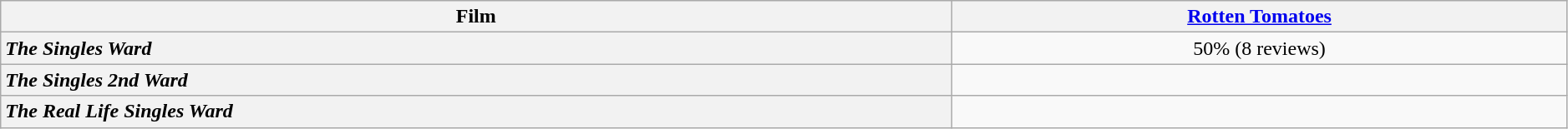<table class="wikitable" width=99% border="1" style="text-align: center;">
<tr>
<th>Film</th>
<th><a href='#'>Rotten Tomatoes</a></th>
</tr>
<tr>
<th style="text-align: left;"><em>The Singles Ward</em></th>
<td>50% (8 reviews)</td>
</tr>
<tr>
<th style="text-align: left;"><em>The Singles 2nd Ward</em></th>
<td></td>
</tr>
<tr>
<th style="text-align: left;"><em>The Real Life Singles Ward</em></th>
<td></td>
</tr>
</table>
